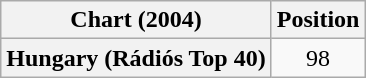<table class="wikitable plainrowheaders" style="text-align:center">
<tr>
<th scope="col">Chart (2004)</th>
<th scope="col">Position</th>
</tr>
<tr>
<th scope="row">Hungary (Rádiós Top 40)</th>
<td>98</td>
</tr>
</table>
